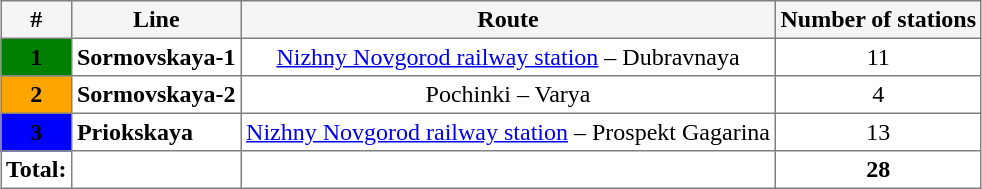<table border="1" cellpadding="3" style="margin: 0px auto 10px; border-collapse: collapse; text-align: center;">
<tr>
<th style="background: whitesmoke;">#</th>
<th style="background: whitesmoke;">Line</th>
<th style="background: whitesmoke;">Route</th>
<th style="background: whitesmoke;">Number of stations<br></th>
</tr>
<tr>
<td style="background:green;"><span><strong>1</strong></span></td>
<td style="text-align: left;"><strong>Sormovskaya-1</strong></td>
<td><a href='#'>Nizhny Novgorod railway station</a> – Dubravnaya</td>
<td>11</td>
</tr>
<tr>
<td style="background:orange;"><span><strong>2</strong></span></td>
<td style="text-align: left;"><strong>Sormovskaya-2</strong></td>
<td>Pochinki – Varya</td>
<td>4</td>
</tr>
<tr>
<td style="background:blue;"><span><strong>3</strong></span></td>
<td style="text-align: left;"><strong>Priokskaya</strong></td>
<td><a href='#'>Nizhny Novgorod railway station</a> – Prospekt Gagarina</td>
<td>13</td>
</tr>
<tr>
<td style="text-align: left;"><strong>Total:</strong></td>
<td></td>
<td></td>
<td><strong>28</strong></td>
</tr>
</table>
